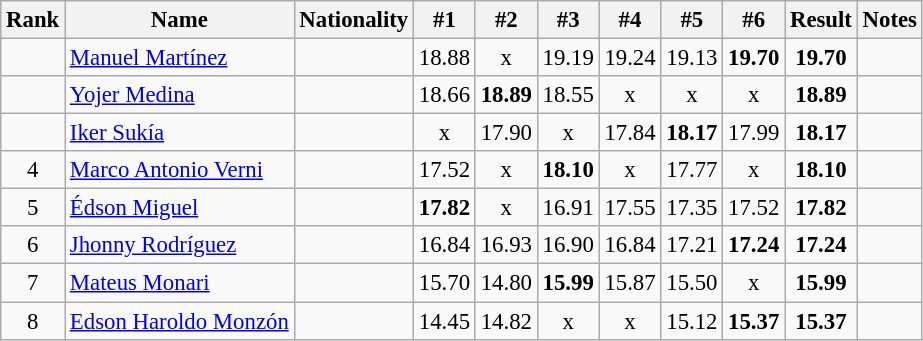<table class="wikitable sortable" style="text-align:center;font-size:95%">
<tr>
<th>Rank</th>
<th>Name</th>
<th>Nationality</th>
<th>#1</th>
<th>#2</th>
<th>#3</th>
<th>#4</th>
<th>#5</th>
<th>#6</th>
<th>Result</th>
<th>Notes</th>
</tr>
<tr>
<td></td>
<td align=left><a href='#'>Manuel Martínez</a></td>
<td align=left></td>
<td>18.88</td>
<td>x</td>
<td>19.19</td>
<td>19.24</td>
<td>19.13</td>
<td><strong>19.70</strong></td>
<td><strong>19.70</strong></td>
<td></td>
</tr>
<tr>
<td></td>
<td align=left><a href='#'>Yojer Medina</a></td>
<td align=left></td>
<td>18.66</td>
<td><strong>18.89</strong></td>
<td>18.55</td>
<td>x</td>
<td>x</td>
<td>x</td>
<td><strong>18.89</strong></td>
<td></td>
</tr>
<tr>
<td></td>
<td align=left><a href='#'>Iker Sukía</a></td>
<td align=left></td>
<td>x</td>
<td>17.90</td>
<td>x</td>
<td>17.84</td>
<td><strong>18.17</strong></td>
<td>17.99</td>
<td><strong>18.17</strong></td>
<td></td>
</tr>
<tr>
<td>4</td>
<td align=left><a href='#'>Marco Antonio Verni</a></td>
<td align=left></td>
<td>17.52</td>
<td>x</td>
<td><strong>18.10</strong></td>
<td>x</td>
<td>17.77</td>
<td>x</td>
<td><strong>18.10</strong></td>
<td></td>
</tr>
<tr>
<td>5</td>
<td align=left><a href='#'>Édson Miguel</a></td>
<td align=left></td>
<td><strong>17.82</strong></td>
<td>x</td>
<td>16.91</td>
<td>17.55</td>
<td>17.35</td>
<td>17.52</td>
<td><strong>17.82</strong></td>
<td></td>
</tr>
<tr>
<td>6</td>
<td align=left><a href='#'>Jhonny Rodríguez</a></td>
<td align=left></td>
<td>16.84</td>
<td>16.93</td>
<td>16.90</td>
<td>16.84</td>
<td>17.21</td>
<td><strong>17.24</strong></td>
<td><strong>17.24</strong></td>
<td></td>
</tr>
<tr>
<td>7</td>
<td align=left><a href='#'>Mateus Monari</a></td>
<td align=left></td>
<td>15.70</td>
<td>14.80</td>
<td><strong>15.99</strong></td>
<td>15.87</td>
<td>15.50</td>
<td>x</td>
<td><strong>15.99</strong></td>
<td></td>
</tr>
<tr>
<td>8</td>
<td align=left><a href='#'>Edson Haroldo Monzón</a></td>
<td align=left></td>
<td>14.45</td>
<td>14.82</td>
<td>x</td>
<td>x</td>
<td>15.12</td>
<td><strong>15.37</strong></td>
<td><strong>15.37</strong></td>
<td></td>
</tr>
</table>
